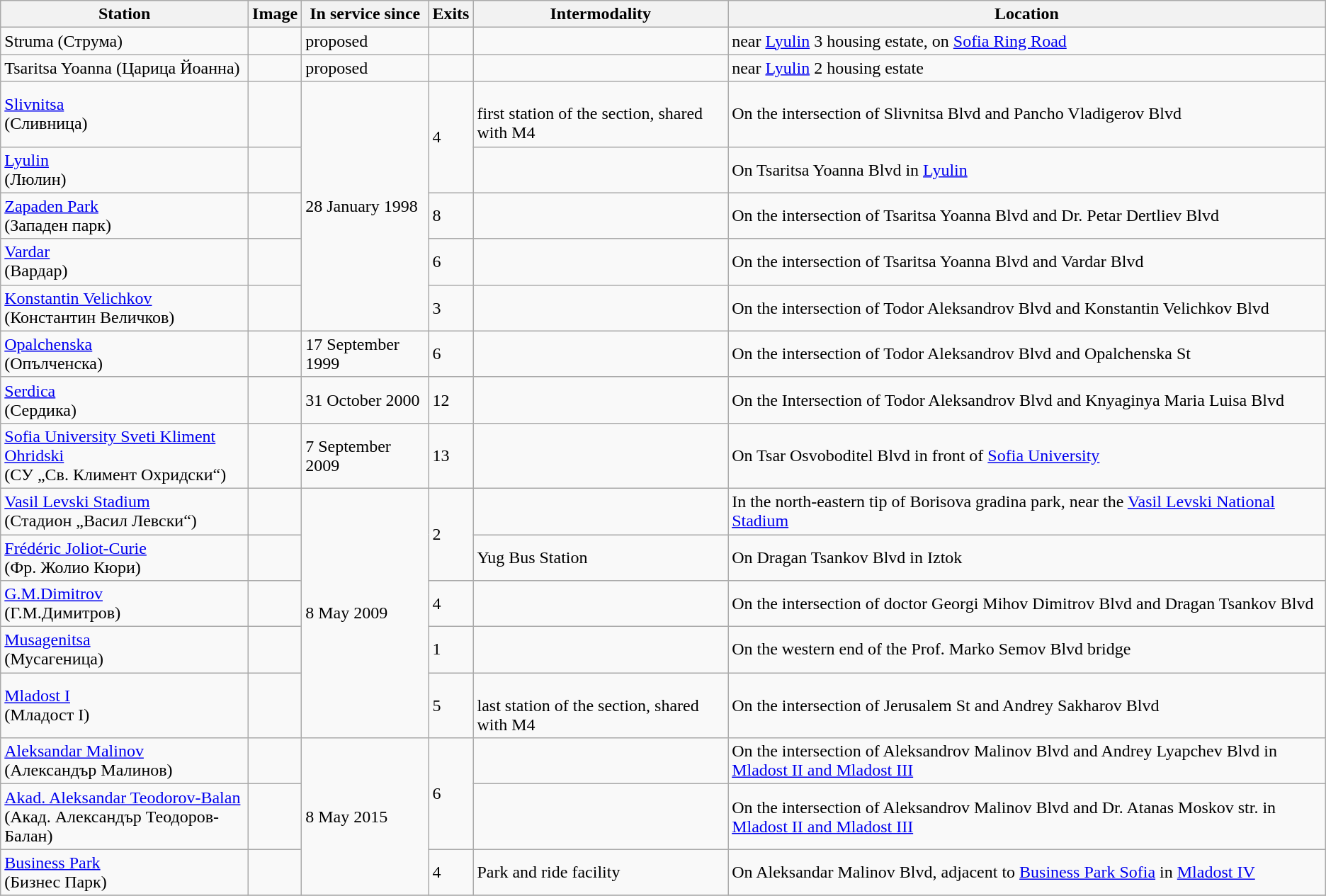<table class="wikitable">
<tr>
<th>Station</th>
<th>Image</th>
<th>In service since</th>
<th>Exits</th>
<th>Intermodality</th>
<th>Location</th>
</tr>
<tr>
<td>Struma (Струма)</td>
<td></td>
<td>proposed</td>
<td></td>
<td></td>
<td>near <a href='#'>Lyulin</a> 3 housing estate, on <a href='#'>Sofia Ring Road</a></td>
</tr>
<tr>
<td>Tsaritsa Yoanna (Царица Йоанна)</td>
<td></td>
<td>proposed</td>
<td></td>
<td></td>
<td>near <a href='#'>Lyulin</a> 2 housing estate</td>
</tr>
<tr>
<td><a href='#'>Slivnitsa</a><br>(Сливница)</td>
<td></td>
<td rowspan="5">28 January 1998</td>
<td rowspan="2">4</td>
<td><br>first station of the section, shared with M4</td>
<td>On the intersection of Slivnitsa Blvd and Pancho Vladigerov Blvd</td>
</tr>
<tr>
<td><a href='#'>Lyulin</a><br>(Люлин)</td>
<td></td>
<td></td>
<td>On Tsaritsa Yoanna Blvd in <a href='#'>Lyulin</a></td>
</tr>
<tr>
<td><a href='#'>Zapaden Park</a><br>(Западен парк)</td>
<td></td>
<td>8</td>
<td></td>
<td>On the intersection of Tsaritsa Yoanna Blvd and Dr. Petar Dertliev Blvd</td>
</tr>
<tr>
<td><a href='#'>Vardar</a><br>(Вардар)</td>
<td></td>
<td>6</td>
<td></td>
<td>On the intersection of Tsaritsa Yoanna Blvd and Vardar Blvd</td>
</tr>
<tr>
<td><a href='#'>Konstantin Velichkov</a><br>(Константин Величков)</td>
<td></td>
<td>3</td>
<td></td>
<td>On the intersection of Todor Aleksandrov Blvd and Konstantin Velichkov Blvd</td>
</tr>
<tr>
<td><a href='#'>Opalchenska</a><br>(Опълченска)</td>
<td></td>
<td>17 September 1999</td>
<td>6</td>
<td></td>
<td>On the intersection of Todor Aleksandrov Blvd and Opalchenska St</td>
</tr>
<tr>
<td><a href='#'>Serdica</a><br>(Сердика)</td>
<td></td>
<td>31 October 2000</td>
<td>12</td>
<td> </td>
<td>On the Intersection of Todor Aleksandrov Blvd and Knyaginya Maria Luisa Blvd</td>
</tr>
<tr>
<td><a href='#'>Sofia University Sveti Kliment Ohridski</a><br>(СУ „Св. Климент Охридски“)</td>
<td></td>
<td>7 September 2009</td>
<td>13</td>
<td> </td>
<td>On Tsar Osvoboditel Blvd in front of <a href='#'>Sofia University</a></td>
</tr>
<tr>
<td><a href='#'>Vasil Levski Stadium</a><br>(Стадион „Васил Левски“)</td>
<td></td>
<td rowspan="5">8 May 2009</td>
<td rowspan="2">2</td>
<td></td>
<td>In the north-eastern tip of Borisova gradina park, near the <a href='#'>Vasil Levski National Stadium</a></td>
</tr>
<tr>
<td><a href='#'>Frédéric Joliot-Curie</a><br>(Фр. Жолио Кюри)</td>
<td></td>
<td>Yug Bus Station</td>
<td>On Dragan Tsankov Blvd in Iztok</td>
</tr>
<tr>
<td><a href='#'>G.M.Dimitrov</a><br>(Г.М.Димитров)</td>
<td></td>
<td>4</td>
<td></td>
<td>On the intersection of doctor Georgi Mihov Dimitrov Blvd and Dragan Tsankov Blvd</td>
</tr>
<tr>
<td><a href='#'>Musagenitsa</a><br>(Мусагеница)</td>
<td></td>
<td>1</td>
<td></td>
<td>On the western end of the Prof. Marko Semov Blvd bridge</td>
</tr>
<tr>
<td><a href='#'>Mladost I</a><br>(Младост I)</td>
<td></td>
<td>5</td>
<td><br>last station of the section, shared with M4</td>
<td>On the intersection of Jerusalem St and Andrey Sakharov Blvd</td>
</tr>
<tr>
<td><a href='#'>Aleksandar Malinov</a><br>(Александър Малинов)</td>
<td></td>
<td rowspan="3">8 May 2015</td>
<td rowspan="2">6</td>
<td></td>
<td>On the intersection of Aleksandrov Malinov Blvd and Andrey Lyapchev Blvd in <a href='#'>Mladost II and Mladost III</a></td>
</tr>
<tr>
<td><a href='#'>Akad. Aleksandar Teodorov-Balan</a><br>(Акад. Александър Теодоров-Балан)</td>
<td></td>
<td></td>
<td>On the intersection of Aleksandrov Malinov Blvd and Dr. Atanas Moskov str. in <a href='#'>Mladost II and Mladost III</a></td>
</tr>
<tr>
<td><a href='#'>Business Park</a><br>(Бизнес Парк)</td>
<td></td>
<td>4</td>
<td>Park and ride facility</td>
<td>On Aleksandar Malinov Blvd, adjacent to <a href='#'>Business Park Sofia</a> in <a href='#'>Mladost IV</a></td>
</tr>
<tr>
</tr>
</table>
